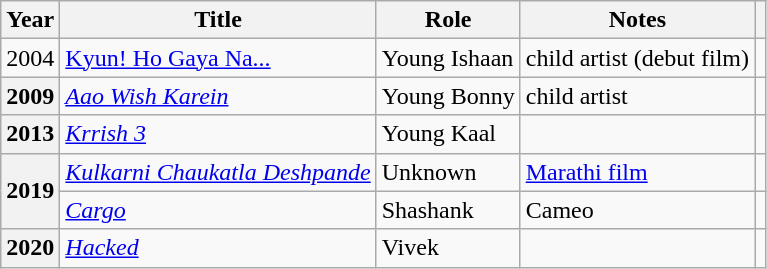<table class="wikitable plainrowheaders sortable">
<tr>
<th scope="col">Year</th>
<th scope="col">Title</th>
<th scope="col">Role</th>
<th scope="col" class="unsortable">Notes</th>
<th scope="col" class="unsortable"></th>
</tr>
<tr>
<td>2004</td>
<td><a href='#'>Kyun! Ho Gaya Na...</a></td>
<td>Young Ishaan</td>
<td>child artist (debut film)</td>
<td></td>
</tr>
<tr>
<th scope="row">2009</th>
<td><em><a href='#'>Aao Wish Karein</a></em></td>
<td>Young Bonny</td>
<td>child artist</td>
<td></td>
</tr>
<tr>
<th scope="row">2013</th>
<td><em><a href='#'>Krrish 3</a></em></td>
<td>Young Kaal</td>
<td></td>
<td></td>
</tr>
<tr>
<th rowspan="2" scope="row">2019</th>
<td><em><a href='#'>Kulkarni Chaukatla Deshpande</a></em></td>
<td>Unknown</td>
<td><a href='#'>Marathi film</a></td>
<td></td>
</tr>
<tr>
<td><em><a href='#'>Cargo</a></em></td>
<td>Shashank</td>
<td>Cameo</td>
<td></td>
</tr>
<tr>
<th scope="row">2020</th>
<td><em><a href='#'>Hacked</a></em></td>
<td>Vivek</td>
<td></td>
<td></td>
</tr>
</table>
